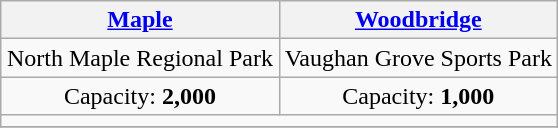<table class="wikitable" style="text-align:center">
<tr>
<th width=50%><a href='#'>Maple</a></th>
<th width=50%><a href='#'>Woodbridge</a></th>
</tr>
<tr>
<td>North Maple Regional Park</td>
<td>Vaughan Grove Sports Park</td>
</tr>
<tr>
<td>Capacity: <strong>2,000</strong></td>
<td>Capacity: <strong>1,000</strong></td>
</tr>
<tr>
<td colspan=2></td>
</tr>
<tr>
</tr>
</table>
